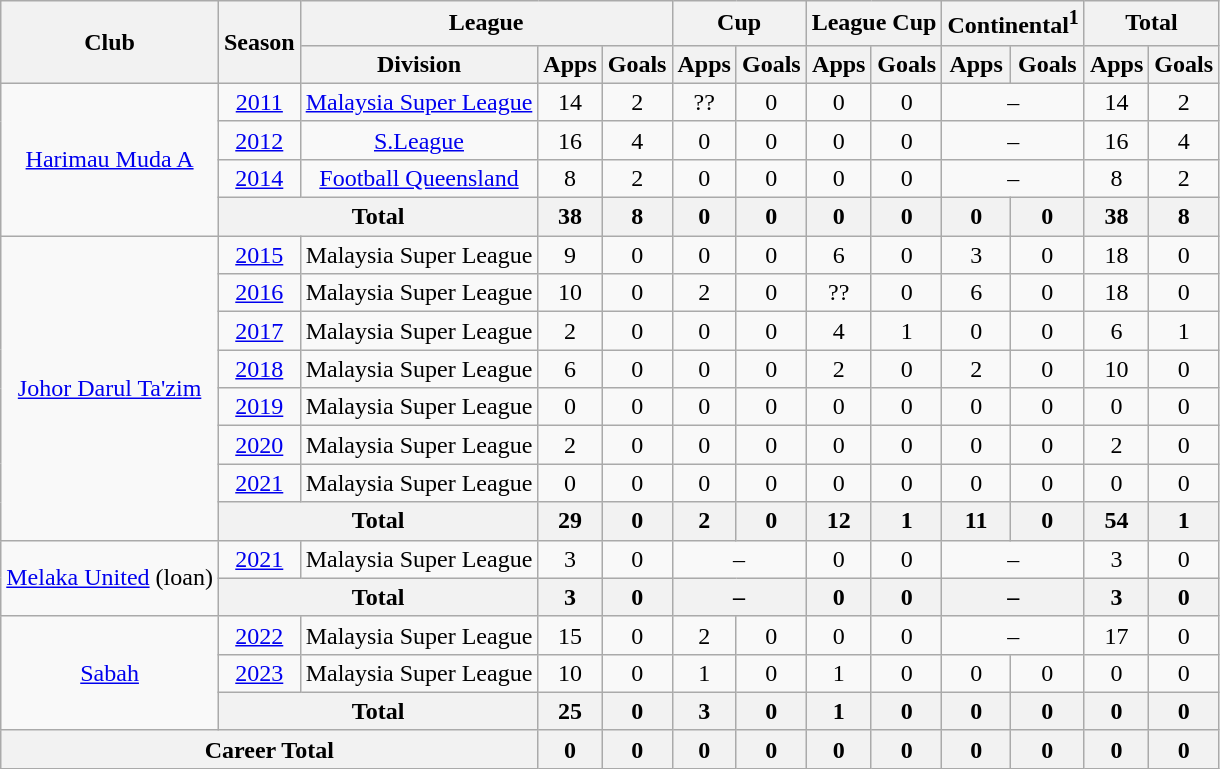<table class=wikitable style="text-align:center">
<tr>
<th rowspan=2>Club</th>
<th rowspan=2>Season</th>
<th colspan=3>League</th>
<th colspan=2>Cup</th>
<th colspan=2>League Cup</th>
<th colspan=2>Continental<sup>1</sup></th>
<th colspan=2>Total</th>
</tr>
<tr>
<th>Division</th>
<th>Apps</th>
<th>Goals</th>
<th>Apps</th>
<th>Goals</th>
<th>Apps</th>
<th>Goals</th>
<th>Apps</th>
<th>Goals</th>
<th>Apps</th>
<th>Goals</th>
</tr>
<tr>
<td rowspan=4><a href='#'>Harimau Muda A</a></td>
<td><a href='#'>2011</a></td>
<td><a href='#'>Malaysia Super League</a></td>
<td>14</td>
<td>2</td>
<td>??</td>
<td>0</td>
<td>0</td>
<td>0</td>
<td colspan=2>–</td>
<td>14</td>
<td>2</td>
</tr>
<tr>
<td><a href='#'>2012</a></td>
<td><a href='#'>S.League</a></td>
<td>16</td>
<td>4</td>
<td>0</td>
<td>0</td>
<td>0</td>
<td>0</td>
<td colspan=2>–</td>
<td>16</td>
<td>4</td>
</tr>
<tr>
<td><a href='#'>2014</a></td>
<td><a href='#'>Football Queensland</a></td>
<td>8</td>
<td>2</td>
<td>0</td>
<td>0</td>
<td>0</td>
<td>0</td>
<td colspan=2>–</td>
<td>8</td>
<td>2</td>
</tr>
<tr>
<th colspan="2">Total</th>
<th>38</th>
<th>8</th>
<th>0</th>
<th>0</th>
<th>0</th>
<th>0</th>
<th>0</th>
<th>0</th>
<th>38</th>
<th>8</th>
</tr>
<tr>
<td rowspan=8><a href='#'>Johor Darul Ta'zim</a></td>
<td><a href='#'>2015</a></td>
<td>Malaysia Super League</td>
<td>9</td>
<td>0</td>
<td>0</td>
<td>0</td>
<td>6</td>
<td>0</td>
<td>3</td>
<td>0</td>
<td>18</td>
<td>0</td>
</tr>
<tr>
<td><a href='#'>2016</a></td>
<td>Malaysia Super League</td>
<td>10</td>
<td>0</td>
<td>2</td>
<td>0</td>
<td>??</td>
<td>0</td>
<td>6</td>
<td>0</td>
<td>18</td>
<td>0</td>
</tr>
<tr>
<td><a href='#'>2017</a></td>
<td>Malaysia Super League</td>
<td>2</td>
<td>0</td>
<td>0</td>
<td>0</td>
<td>4</td>
<td>1</td>
<td>0</td>
<td>0</td>
<td>6</td>
<td>1</td>
</tr>
<tr>
<td><a href='#'>2018</a></td>
<td>Malaysia Super League</td>
<td>6</td>
<td>0</td>
<td>0</td>
<td>0</td>
<td>2</td>
<td>0</td>
<td>2</td>
<td>0</td>
<td>10</td>
<td>0</td>
</tr>
<tr>
<td><a href='#'>2019</a></td>
<td>Malaysia Super League</td>
<td>0</td>
<td>0</td>
<td>0</td>
<td>0</td>
<td>0</td>
<td>0</td>
<td>0</td>
<td>0</td>
<td>0</td>
<td>0</td>
</tr>
<tr>
<td><a href='#'>2020</a></td>
<td>Malaysia Super League</td>
<td>2</td>
<td>0</td>
<td>0</td>
<td>0</td>
<td>0</td>
<td>0</td>
<td>0</td>
<td>0</td>
<td>2</td>
<td>0</td>
</tr>
<tr>
<td><a href='#'>2021</a></td>
<td>Malaysia Super League</td>
<td>0</td>
<td>0</td>
<td>0</td>
<td>0</td>
<td>0</td>
<td>0</td>
<td>0</td>
<td>0</td>
<td>0</td>
<td>0</td>
</tr>
<tr>
<th colspan="2">Total</th>
<th>29</th>
<th>0</th>
<th>2</th>
<th>0</th>
<th>12</th>
<th>1</th>
<th>11</th>
<th>0</th>
<th>54</th>
<th>1</th>
</tr>
<tr>
<td rowspan=2><a href='#'>Melaka United</a> (loan)</td>
<td><a href='#'>2021</a></td>
<td>Malaysia Super League</td>
<td>3</td>
<td>0</td>
<td colspan=2>–</td>
<td>0</td>
<td>0</td>
<td colspan=2>–</td>
<td>3</td>
<td>0</td>
</tr>
<tr>
<th colspan="2">Total</th>
<th>3</th>
<th>0</th>
<th colspan=2>–</th>
<th>0</th>
<th>0</th>
<th colspan=2>–</th>
<th>3</th>
<th>0</th>
</tr>
<tr>
<td rowspan=3><a href='#'>Sabah</a></td>
<td><a href='#'>2022</a></td>
<td>Malaysia Super League</td>
<td>15</td>
<td>0</td>
<td>2</td>
<td>0</td>
<td>0</td>
<td>0</td>
<td colspan=2>–</td>
<td>17</td>
<td>0</td>
</tr>
<tr>
<td><a href='#'>2023</a></td>
<td>Malaysia Super League</td>
<td>10</td>
<td>0</td>
<td>1</td>
<td>0</td>
<td>1</td>
<td>0</td>
<td>0</td>
<td>0</td>
<td>0</td>
<td>0</td>
</tr>
<tr>
<th colspan="2">Total</th>
<th>25</th>
<th>0</th>
<th>3</th>
<th>0</th>
<th>1</th>
<th>0</th>
<th>0</th>
<th>0</th>
<th>0</th>
<th>0</th>
</tr>
<tr>
<th colspan="3">Career Total</th>
<th>0</th>
<th>0</th>
<th>0</th>
<th>0</th>
<th>0</th>
<th>0</th>
<th>0</th>
<th>0</th>
<th>0</th>
<th>0</th>
</tr>
</table>
